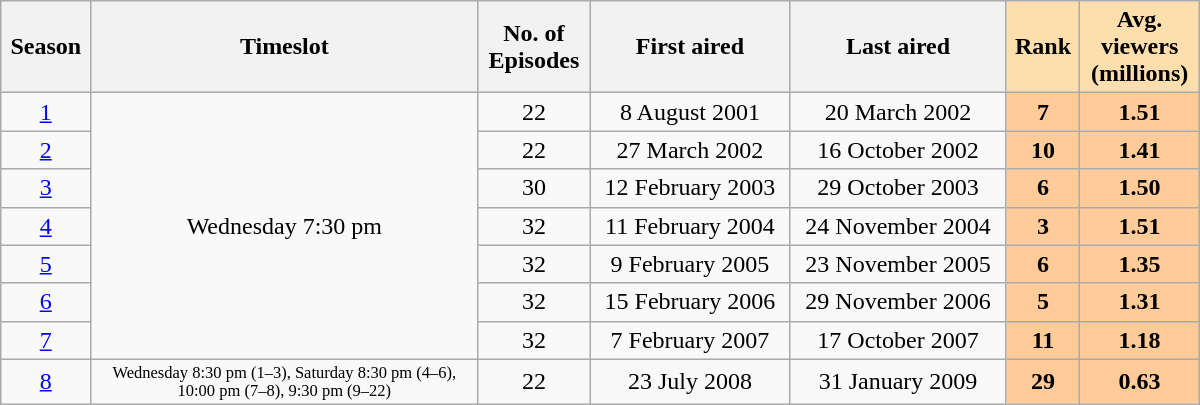<table class="wikitable" width="800">
<tr>
<th>Season</th>
<th>Timeslot</th>
<th>No. of<br>Episodes</th>
<th>First aired</th>
<th>Last aired</th>
<th style="background:#ffdead;">Rank</th>
<th style="background:#ffdead;">Avg. <br> viewers <br> (millions)</th>
</tr>
<tr>
<td align="center"><a href='#'>1</a></td>
<td rowspan="7" align="center">Wednesday 7:30 pm</td>
<td align="center">22</td>
<td align="center">8 August 2001</td>
<td align="center">20 March 2002</td>
<td style="background:#fc9; text-align:center;"><strong>7</strong></td>
<td style="background:#fc9; text-align:center;"><strong>1.51</strong></td>
</tr>
<tr>
<td align="center"><a href='#'>2</a></td>
<td align="center">22</td>
<td align="center">27 March 2002</td>
<td align="center">16 October 2002</td>
<td style="background:#fc9; text-align:center;"><strong>10</strong></td>
<td style="background:#fc9; text-align:center;"><strong>1.41</strong></td>
</tr>
<tr>
<td align="center"><a href='#'>3</a></td>
<td align="center">30</td>
<td align="center">12 February 2003</td>
<td align="center">29 October 2003</td>
<td style="background:#fc9; text-align:center;"><strong>6</strong></td>
<td style="background:#fc9; text-align:center;"><strong>1.50</strong></td>
</tr>
<tr>
<td align="center"><a href='#'>4</a></td>
<td align="center">32</td>
<td align="center">11 February 2004</td>
<td align="center">24 November 2004</td>
<td style="background:#fc9; text-align:center;"><strong>3</strong></td>
<td style="background:#fc9; text-align:center;"><strong>1.51</strong></td>
</tr>
<tr>
<td align="center"><a href='#'>5</a></td>
<td align="center">32</td>
<td align="center">9 February 2005</td>
<td align="center">23 November 2005</td>
<td style="background:#fc9; text-align:center;"><strong>6</strong></td>
<td style="background:#fc9; text-align:center;"><strong>1.35</strong></td>
</tr>
<tr>
<td align="center"><a href='#'>6</a></td>
<td align="center">32</td>
<td align="center">15 February 2006</td>
<td align="center">29 November 2006</td>
<td style="background:#fc9; text-align:center;"><strong>5</strong></td>
<td style="background:#fc9; text-align:center;"><strong>1.31</strong></td>
</tr>
<tr>
<td align="center"><a href='#'>7</a></td>
<td align="center">32</td>
<td align="center">7 February 2007</td>
<td align="center">17 October 2007</td>
<td style="background:#fc9; text-align:center;"><strong>11</strong></td>
<td style="background:#fc9; text-align:center;"><strong>1.18</strong></td>
</tr>
<tr>
<td align="center"><a href='#'>8</a></td>
<th style="background:#F9F9F9;font-size:11px;font-weight:normal;text-align:center;line-height:110%">Wednesday 8:30 pm (1–3), Saturday 8:30 pm (4–6),<br>10:00 pm (7–8), 9:30 pm (9–22)</th>
<td align="center">22</td>
<td align="center">23 July 2008</td>
<td align="center">31 January 2009</td>
<td style="background:#fc9; text-align:center;"><strong>29</strong></td>
<td style="background:#fc9; text-align:center;"><strong>0.63</strong></td>
</tr>
</table>
